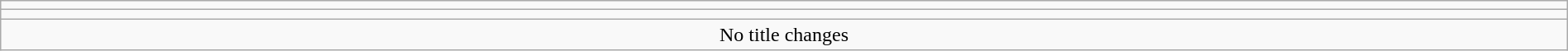<table class="wikitable" style="text-align:center; width:100%;">
<tr>
<td colspan="5"></td>
</tr>
<tr>
<td colspan="5"><strong></strong></td>
</tr>
<tr>
<td colspan="5">No title changes</td>
</tr>
</table>
